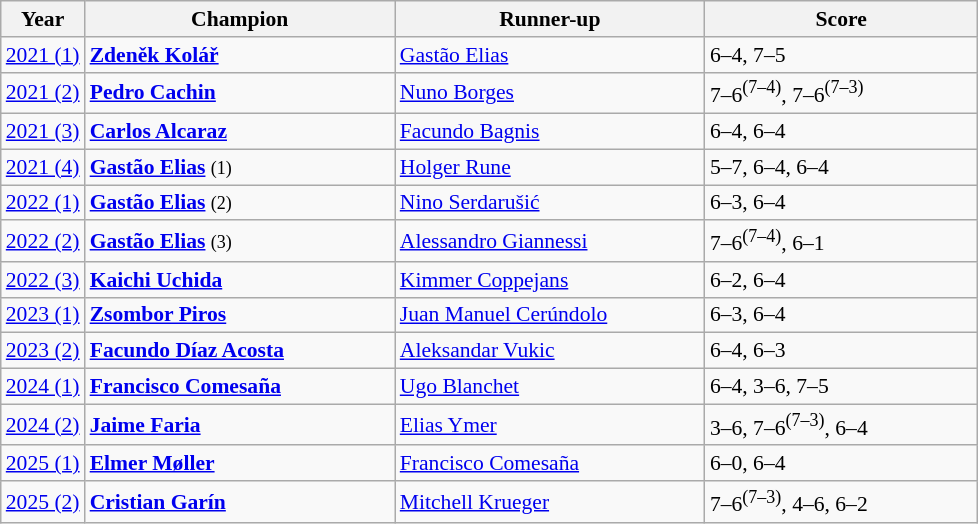<table class="wikitable" style="font-size:90%">
<tr>
<th>Year</th>
<th width="200">Champion</th>
<th width="200">Runner-up</th>
<th width="175">Score</th>
</tr>
<tr>
<td><a href='#'>2021 (1)</a></td>
<td> <strong><a href='#'>Zdeněk Kolář</a></strong></td>
<td> <a href='#'>Gastão Elias</a></td>
<td>6–4, 7–5</td>
</tr>
<tr>
<td><a href='#'>2021 (2)</a></td>
<td> <strong><a href='#'>Pedro Cachin</a></strong></td>
<td> <a href='#'>Nuno Borges</a></td>
<td>7–6<sup>(7–4)</sup>, 7–6<sup>(7–3)</sup></td>
</tr>
<tr>
<td><a href='#'>2021 (3)</a></td>
<td> <strong><a href='#'>Carlos Alcaraz</a></strong></td>
<td> <a href='#'>Facundo Bagnis</a></td>
<td>6–4, 6–4</td>
</tr>
<tr>
<td><a href='#'>2021 (4)</a></td>
<td> <strong><a href='#'>Gastão Elias</a></strong> <small>(1)</small></td>
<td> <a href='#'>Holger Rune</a></td>
<td>5–7, 6–4, 6–4</td>
</tr>
<tr>
<td><a href='#'>2022 (1)</a></td>
<td> <strong><a href='#'>Gastão Elias</a></strong> <small>(2)</small></td>
<td> <a href='#'>Nino Serdarušić</a></td>
<td>6–3, 6–4</td>
</tr>
<tr>
<td><a href='#'>2022 (2)</a></td>
<td> <strong><a href='#'>Gastão Elias</a></strong> <small>(3)</small></td>
<td> <a href='#'>Alessandro Giannessi</a></td>
<td>7–6<sup>(7–4)</sup>, 6–1</td>
</tr>
<tr>
<td><a href='#'>2022 (3)</a></td>
<td> <strong><a href='#'>Kaichi Uchida</a></strong></td>
<td> <a href='#'>Kimmer Coppejans</a></td>
<td>6–2, 6–4</td>
</tr>
<tr>
<td><a href='#'>2023 (1)</a></td>
<td> <strong><a href='#'>Zsombor Piros</a></strong></td>
<td> <a href='#'>Juan Manuel Cerúndolo</a></td>
<td>6–3, 6–4</td>
</tr>
<tr>
<td><a href='#'>2023 (2)</a></td>
<td> <strong><a href='#'>Facundo Díaz Acosta</a></strong></td>
<td> <a href='#'>Aleksandar Vukic</a></td>
<td>6–4, 6–3</td>
</tr>
<tr>
<td><a href='#'>2024 (1)</a></td>
<td> <strong><a href='#'>Francisco Comesaña</a></strong></td>
<td> <a href='#'>Ugo Blanchet</a></td>
<td>6–4, 3–6, 7–5</td>
</tr>
<tr>
<td><a href='#'>2024 (2)</a></td>
<td> <strong><a href='#'>Jaime Faria</a></strong></td>
<td> <a href='#'>Elias Ymer</a></td>
<td>3–6, 7–6<sup>(7–3)</sup>, 6–4</td>
</tr>
<tr>
<td><a href='#'>2025 (1)</a></td>
<td> <strong><a href='#'>Elmer Møller</a></strong></td>
<td> <a href='#'>Francisco Comesaña</a></td>
<td>6–0, 6–4</td>
</tr>
<tr>
<td><a href='#'>2025 (2)</a></td>
<td> <strong><a href='#'>Cristian Garín</a></strong></td>
<td> <a href='#'>Mitchell Krueger</a></td>
<td>7–6<sup>(7–3)</sup>, 4–6, 6–2</td>
</tr>
</table>
